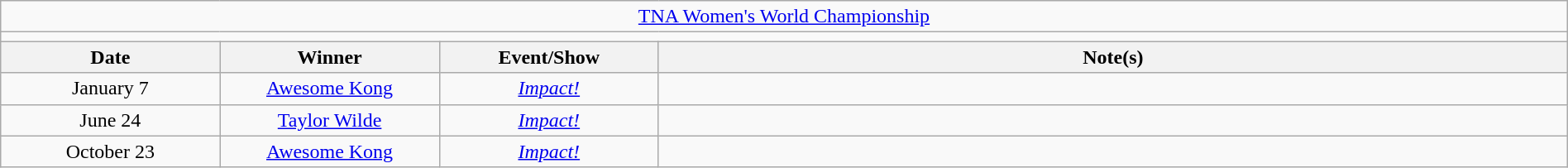<table class="wikitable" style="text-align:center; width:100%;">
<tr>
<td colspan="5"><a href='#'>TNA Women's World Championship</a></td>
</tr>
<tr>
<td colspan="5"><strong></strong></td>
</tr>
<tr>
<th width="14%">Date</th>
<th width="14%">Winner</th>
<th width="14%">Event/Show</th>
<th width="58%">Note(s)</th>
</tr>
<tr>
<td>January 7</td>
<td><a href='#'>Awesome Kong</a></td>
<td><em><a href='#'>Impact!</a></em></td>
<td></td>
</tr>
<tr>
<td>June 24</td>
<td><a href='#'>Taylor Wilde</a></td>
<td><em><a href='#'>Impact!</a></em></td>
<td></td>
</tr>
<tr>
<td>October 23</td>
<td><a href='#'>Awesome Kong</a></td>
<td><em><a href='#'>Impact!</a></em></td>
<td></td>
</tr>
</table>
